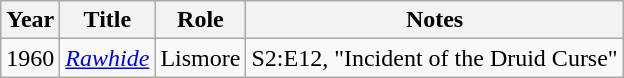<table class="wikitable">
<tr>
<th>Year</th>
<th>Title</th>
<th>Role</th>
<th>Notes</th>
</tr>
<tr>
<td>1960</td>
<td><em><a href='#'>Rawhide</a></em></td>
<td>Lismore</td>
<td>S2:E12, "Incident of the Druid Curse"</td>
</tr>
</table>
